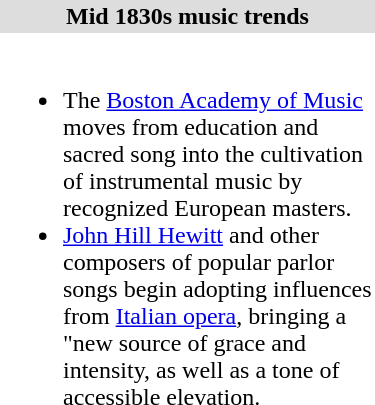<table align="right" border="0" cellpadding="2" width=250 cellspacing="0" style="margin-left:0.5em;" class="toccolours">
<tr>
<th style="background:#ddd;">Mid 1830s music trends</th>
</tr>
<tr>
<td><br><ul><li>The <a href='#'>Boston Academy of Music</a> moves from education and sacred song into the cultivation of instrumental music by recognized European masters.</li><li><a href='#'>John Hill Hewitt</a> and other composers of popular parlor songs begin adopting influences from <a href='#'>Italian opera</a>, bringing a "new source of grace and intensity, as well as a tone of accessible elevation.</li></ul></td>
</tr>
</table>
